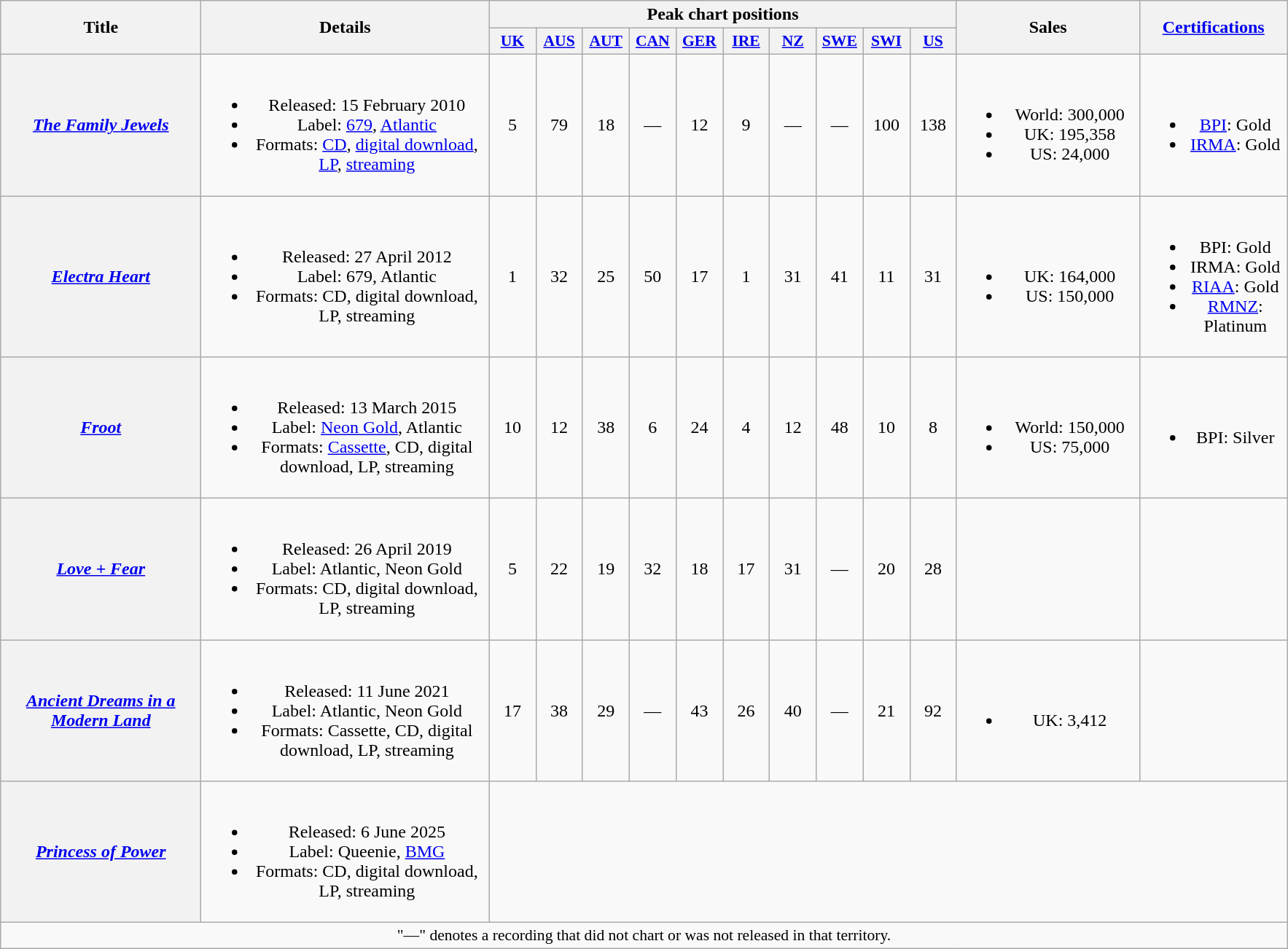<table class="wikitable plainrowheaders" style="text-align:center;">
<tr>
<th scope="col" rowspan="2" style="width:11em;">Title</th>
<th scope="col" rowspan="2" style="width:16em;">Details</th>
<th scope="col" colspan="10">Peak chart positions</th>
<th scope="col" rowspan="2" style="width:10em;">Sales</th>
<th scope="col" rowspan="2" style="width:8em;"><a href='#'>Certifications</a></th>
</tr>
<tr>
<th scope="col" style="width:2.5em;font-size:90%;"><a href='#'>UK</a><br></th>
<th scope="col" style="width:2.5em;font-size:90%;"><a href='#'>AUS</a><br></th>
<th scope="col" style="width:2.5em;font-size:90%;"><a href='#'>AUT</a><br></th>
<th scope="col" style="width:2.5em;font-size:90%;"><a href='#'>CAN</a><br></th>
<th scope="col" style="width:2.5em;font-size:90%;"><a href='#'>GER</a><br></th>
<th scope="col" style="width:2.5em;font-size:90%;"><a href='#'>IRE</a><br></th>
<th scope="col" style="width:2.5em;font-size:90%;"><a href='#'>NZ</a><br></th>
<th scope="col" style="width:2.5em;font-size:90%;"><a href='#'>SWE</a><br></th>
<th scope="col" style="width:2.5em;font-size:90%;"><a href='#'>SWI</a><br></th>
<th scope="col" style="width:2.5em;font-size:90%;"><a href='#'>US</a><br></th>
</tr>
<tr>
<th scope="row"><em><a href='#'>The Family Jewels</a></em></th>
<td><br><ul><li>Released: 15 February 2010</li><li>Label: <a href='#'>679</a>, <a href='#'>Atlantic</a></li><li>Formats: <a href='#'>CD</a>, <a href='#'>digital download</a>, <a href='#'>LP</a>, <a href='#'>streaming</a></li></ul></td>
<td>5</td>
<td>79</td>
<td>18</td>
<td>—</td>
<td>12</td>
<td>9</td>
<td>—</td>
<td>—</td>
<td>100</td>
<td>138</td>
<td><br><ul><li>World: 300,000</li><li>UK: 195,358</li><li>US: 24,000</li></ul></td>
<td><br><ul><li><a href='#'>BPI</a>: Gold</li><li><a href='#'>IRMA</a>: Gold</li></ul></td>
</tr>
<tr>
<th scope="row"><em><a href='#'>Electra Heart</a></em></th>
<td><br><ul><li>Released: 27 April 2012</li><li>Label: 679, Atlantic</li><li>Formats: CD, digital download, LP, streaming</li></ul></td>
<td>1</td>
<td>32</td>
<td>25</td>
<td>50</td>
<td>17</td>
<td>1</td>
<td>31</td>
<td>41</td>
<td>11</td>
<td>31</td>
<td><br><ul><li>UK: 164,000</li><li>US: 150,000</li></ul></td>
<td><br><ul><li>BPI: Gold</li><li>IRMA: Gold</li><li><a href='#'>RIAA</a>: Gold</li><li><a href='#'>RMNZ</a>: Platinum</li></ul></td>
</tr>
<tr>
<th scope="row"><em><a href='#'>Froot</a></em></th>
<td><br><ul><li>Released: 13 March 2015</li><li>Label: <a href='#'>Neon Gold</a>, Atlantic</li><li>Formats: <a href='#'>Cassette</a>, CD, digital download, LP, streaming</li></ul></td>
<td>10</td>
<td>12</td>
<td>38</td>
<td>6</td>
<td>24</td>
<td>4</td>
<td>12</td>
<td>48</td>
<td>10</td>
<td>8</td>
<td><br><ul><li>World: 150,000</li><li>US: 75,000</li></ul></td>
<td><br><ul><li>BPI: Silver</li></ul></td>
</tr>
<tr>
<th scope="row"><em><a href='#'>Love + Fear</a></em></th>
<td><br><ul><li>Released: 26 April 2019</li><li>Label: Atlantic, Neon Gold</li><li>Formats: CD, digital download, LP, streaming</li></ul></td>
<td>5</td>
<td>22</td>
<td>19</td>
<td>32</td>
<td>18</td>
<td>17</td>
<td>31</td>
<td>—</td>
<td>20</td>
<td>28</td>
<td></td>
<td></td>
</tr>
<tr>
<th scope="row"><em><a href='#'>Ancient Dreams in a Modern Land</a></em></th>
<td><br><ul><li>Released: 11 June 2021</li><li>Label: Atlantic, Neon Gold</li><li>Formats: Cassette, CD, digital download, LP, streaming</li></ul></td>
<td>17</td>
<td>38</td>
<td>29</td>
<td>—</td>
<td>43</td>
<td>26</td>
<td>40</td>
<td>—</td>
<td>21</td>
<td>92</td>
<td><br><ul><li>UK: 3,412</li></ul></td>
<td></td>
</tr>
<tr>
<th scope="row"><em><a href='#'>Princess of Power</a></em></th>
<td><br><ul><li>Released: 6 June 2025</li><li>Label: Queenie, <a href='#'>BMG</a></li><li>Formats: CD, digital download, LP, streaming</li></ul></td>
<td colspan="12"></td>
</tr>
<tr>
<td colspan="14" style="font-size:90%">"—" denotes a recording that did not chart or was not released in that territory.</td>
</tr>
</table>
